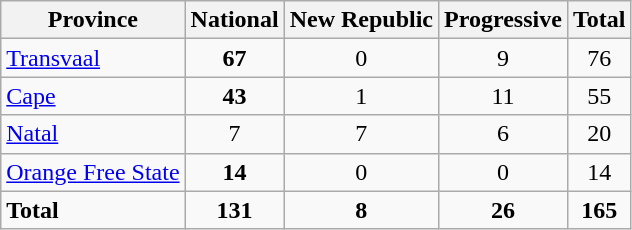<table class=wikitable style=text-align:center>
<tr>
<th>Province</th>
<th>National</th>
<th>New Republic</th>
<th>Progressive</th>
<th>Total</th>
</tr>
<tr>
<td align=left><a href='#'>Transvaal</a></td>
<td><strong>67</strong></td>
<td>0</td>
<td>9</td>
<td>76</td>
</tr>
<tr>
<td align=left><a href='#'>Cape</a></td>
<td><strong>43</strong></td>
<td>1</td>
<td>11</td>
<td>55</td>
</tr>
<tr>
<td align=left><a href='#'>Natal</a></td>
<td>7</td>
<td>7</td>
<td>6</td>
<td>20</td>
</tr>
<tr>
<td align=left><a href='#'>Orange Free State</a></td>
<td><strong>14</strong></td>
<td>0</td>
<td>0</td>
<td>14</td>
</tr>
<tr>
<td align=left><strong>Total</strong></td>
<td><strong>131</strong></td>
<td><strong>8</strong></td>
<td><strong>26</strong></td>
<td><strong>165</strong></td>
</tr>
</table>
